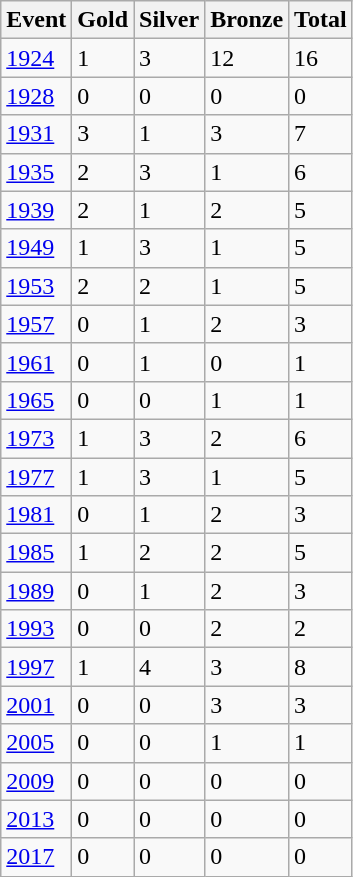<table class="wikitable">
<tr>
<th>Event</th>
<th>Gold</th>
<th>Silver</th>
<th>Bronze</th>
<th>Total</th>
</tr>
<tr>
<td><a href='#'>1924</a></td>
<td>1</td>
<td>3</td>
<td>12</td>
<td>16</td>
</tr>
<tr>
<td><a href='#'>1928</a></td>
<td>0</td>
<td>0</td>
<td>0</td>
<td>0</td>
</tr>
<tr>
<td><a href='#'>1931</a></td>
<td>3</td>
<td>1</td>
<td>3</td>
<td>7</td>
</tr>
<tr>
<td><a href='#'>1935</a></td>
<td>2</td>
<td>3</td>
<td>1</td>
<td>6</td>
</tr>
<tr>
<td><a href='#'>1939</a></td>
<td>2</td>
<td>1</td>
<td>2</td>
<td>5</td>
</tr>
<tr>
<td><a href='#'>1949</a></td>
<td>1</td>
<td>3</td>
<td>1</td>
<td>5</td>
</tr>
<tr>
<td><a href='#'>1953</a></td>
<td>2</td>
<td>2</td>
<td>1</td>
<td>5</td>
</tr>
<tr>
<td><a href='#'>1957</a></td>
<td>0</td>
<td>1</td>
<td>2</td>
<td>3</td>
</tr>
<tr>
<td><a href='#'>1961</a></td>
<td>0</td>
<td>1</td>
<td>0</td>
<td>1</td>
</tr>
<tr>
<td><a href='#'>1965</a></td>
<td>0</td>
<td>0</td>
<td>1</td>
<td>1</td>
</tr>
<tr>
<td><a href='#'>1973</a></td>
<td>1</td>
<td>3</td>
<td>2</td>
<td>6</td>
</tr>
<tr>
<td><a href='#'>1977</a></td>
<td>1</td>
<td>3</td>
<td>1</td>
<td>5</td>
</tr>
<tr>
<td><a href='#'>1981</a></td>
<td>0</td>
<td>1</td>
<td>2</td>
<td>3</td>
</tr>
<tr>
<td><a href='#'>1985</a></td>
<td>1</td>
<td>2</td>
<td>2</td>
<td>5</td>
</tr>
<tr>
<td><a href='#'>1989</a></td>
<td>0</td>
<td>1</td>
<td>2</td>
<td>3</td>
</tr>
<tr>
<td><a href='#'>1993</a></td>
<td>0</td>
<td>0</td>
<td>2</td>
<td>2</td>
</tr>
<tr>
<td><a href='#'>1997</a></td>
<td>1</td>
<td>4</td>
<td>3</td>
<td>8</td>
</tr>
<tr>
<td><a href='#'>2001</a></td>
<td>0</td>
<td>0</td>
<td>3</td>
<td>3</td>
</tr>
<tr>
<td><a href='#'>2005</a></td>
<td>0</td>
<td>0</td>
<td>1</td>
<td>1</td>
</tr>
<tr>
<td><a href='#'>2009</a></td>
<td>0</td>
<td>0</td>
<td>0</td>
<td>0</td>
</tr>
<tr>
<td><a href='#'>2013</a></td>
<td>0</td>
<td>0</td>
<td>0</td>
<td>0</td>
</tr>
<tr>
<td><a href='#'>2017</a></td>
<td>0</td>
<td>0</td>
<td>0</td>
<td>0</td>
</tr>
</table>
